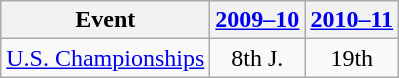<table class="wikitable" style="text-align:center">
<tr>
<th>Event</th>
<th><a href='#'>2009–10</a></th>
<th><a href='#'>2010–11</a></th>
</tr>
<tr>
<td align=left><a href='#'>U.S. Championships</a></td>
<td>8th J.</td>
<td>19th</td>
</tr>
</table>
